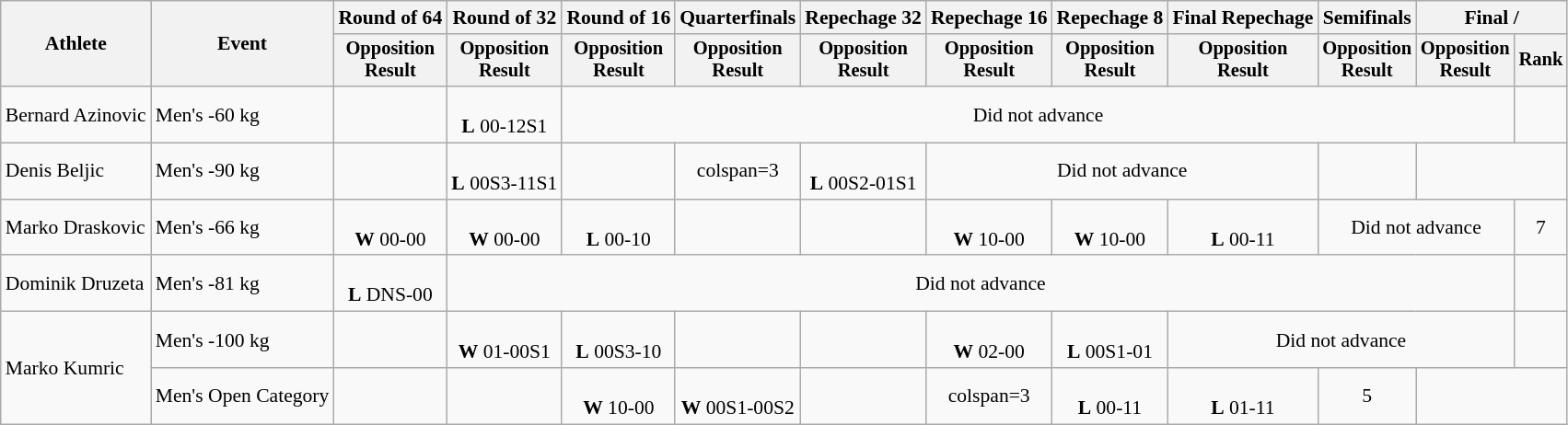<table class="wikitable" style="font-size:90%">
<tr>
<th rowspan="2">Athlete</th>
<th rowspan="2">Event</th>
<th>Round of 64</th>
<th>Round of 32</th>
<th>Round of 16</th>
<th>Quarterfinals</th>
<th>Repechage 32</th>
<th>Repechage 16</th>
<th>Repechage 8</th>
<th>Final Repechage</th>
<th>Semifinals</th>
<th colspan=2>Final / </th>
</tr>
<tr style="font-size:95%">
<th>Opposition<br>Result</th>
<th>Opposition<br>Result</th>
<th>Opposition<br>Result</th>
<th>Opposition<br>Result</th>
<th>Opposition<br>Result</th>
<th>Opposition<br>Result</th>
<th>Opposition<br>Result</th>
<th>Opposition<br>Result</th>
<th>Opposition<br>Result</th>
<th>Opposition<br>Result</th>
<th>Rank</th>
</tr>
<tr align=center>
<td align=left>Bernard Azinovic</td>
<td align=left>Men's -60 kg</td>
<td></td>
<td><br><strong>L</strong> 00-12S1</td>
<td colspan=8>Did not advance</td>
<td></td>
</tr>
<tr align=center>
<td align=left>Denis Beljic</td>
<td align=left>Men's -90 kg</td>
<td></td>
<td><br><strong>L</strong> 00S3-11S1</td>
<td></td>
<td>colspan=3 </td>
<td><br><strong>L</strong> 00S2-01S1</td>
<td colspan=3>Did not advance</td>
<td></td>
</tr>
<tr align=center>
<td align=left>Marko Draskovic</td>
<td align=left>Men's -66 kg</td>
<td><br><strong>W</strong> 00-00</td>
<td><br><strong>W</strong> 00-00</td>
<td><br><strong>L</strong> 00-10</td>
<td></td>
<td></td>
<td><br><strong>W</strong> 10-00</td>
<td><br><strong>W</strong> 10-00</td>
<td><br><strong>L</strong> 00-11</td>
<td colspan=2>Did not advance</td>
<td>7</td>
</tr>
<tr align=center>
<td align=left>Dominik Druzeta</td>
<td align=left>Men's -81 kg</td>
<td><br><strong>L</strong> DNS-00</td>
<td colspan=9>Did not advance</td>
<td></td>
</tr>
<tr align=center>
<td align=left rowspan=2>Marko Kumric</td>
<td align=left>Men's -100 kg</td>
<td></td>
<td><br><strong>W</strong> 01-00S1</td>
<td><br><strong>L</strong> 00S3-10</td>
<td></td>
<td></td>
<td><br><strong>W</strong> 02-00</td>
<td><br><strong>L</strong> 00S1-01</td>
<td colspan=3>Did not advance</td>
<td></td>
</tr>
<tr align=center>
<td align=left>Men's Open Category</td>
<td></td>
<td></td>
<td><br><strong>W</strong> 10-00</td>
<td><br><strong>W</strong> 00S1-00S2</td>
<td></td>
<td>colspan=3 </td>
<td><br><strong>L</strong> 00-11</td>
<td><br><strong>L</strong> 01-11</td>
<td>5</td>
</tr>
</table>
